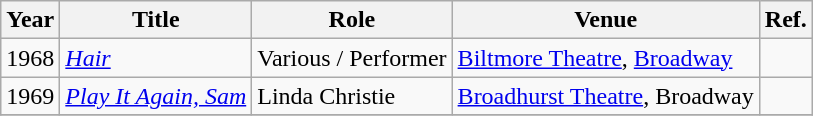<table class="wikitable sortable">
<tr>
<th>Year</th>
<th>Title</th>
<th>Role</th>
<th>Venue</th>
<th class="unsortable">Ref.</th>
</tr>
<tr>
<td>1968</td>
<td><em><a href='#'>Hair</a></em></td>
<td>Various / Performer</td>
<td><a href='#'>Biltmore Theatre</a>, <a href='#'>Broadway</a></td>
<td></td>
</tr>
<tr>
<td>1969</td>
<td><em><a href='#'>Play It Again, Sam</a></em></td>
<td>Linda Christie</td>
<td><a href='#'>Broadhurst Theatre</a>, Broadway</td>
<td></td>
</tr>
<tr>
</tr>
</table>
